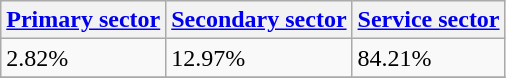<table class="wikitable" border="1">
<tr>
<th><a href='#'>Primary sector</a></th>
<th><a href='#'>Secondary sector</a></th>
<th><a href='#'>Service sector</a></th>
</tr>
<tr>
<td>2.82%</td>
<td>12.97%</td>
<td>84.21%</td>
</tr>
<tr>
</tr>
</table>
